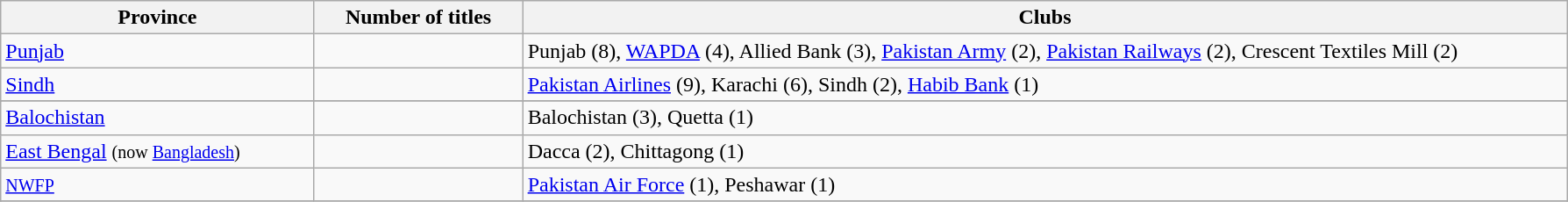<table class="wikitable">
<tr>
<th style="width:18%;">Province</th>
<th style="width:12%;">Number of titles</th>
<th style="width:60%;">Clubs</th>
</tr>
<tr>
<td> <a href='#'>Punjab</a></td>
<td></td>
<td>Punjab (8), <a href='#'>WAPDA</a> (4), Allied Bank (3), <a href='#'>Pakistan Army</a> (2), <a href='#'>Pakistan Railways</a> (2), Crescent Textiles Mill (2)</td>
</tr>
<tr>
<td> <a href='#'>Sindh</a></td>
<td></td>
<td><a href='#'>Pakistan Airlines</a> (9), Karachi (6), Sindh (2), <a href='#'>Habib Bank</a> (1)</td>
</tr>
<tr>
</tr>
<tr>
<td> <a href='#'>Balochistan</a></td>
<td></td>
<td>Balochistan (3), Quetta (1)</td>
</tr>
<tr>
<td> <a href='#'>East Bengal</a> <small>(now <a href='#'>Bangladesh</a>)</small></td>
<td></td>
<td>Dacca (2), Chittagong (1)</td>
</tr>
<tr>
<td> <small><a href='#'>NWFP</a> </small></td>
<td></td>
<td><a href='#'>Pakistan Air Force</a> (1), Peshawar (1)</td>
</tr>
<tr>
</tr>
</table>
